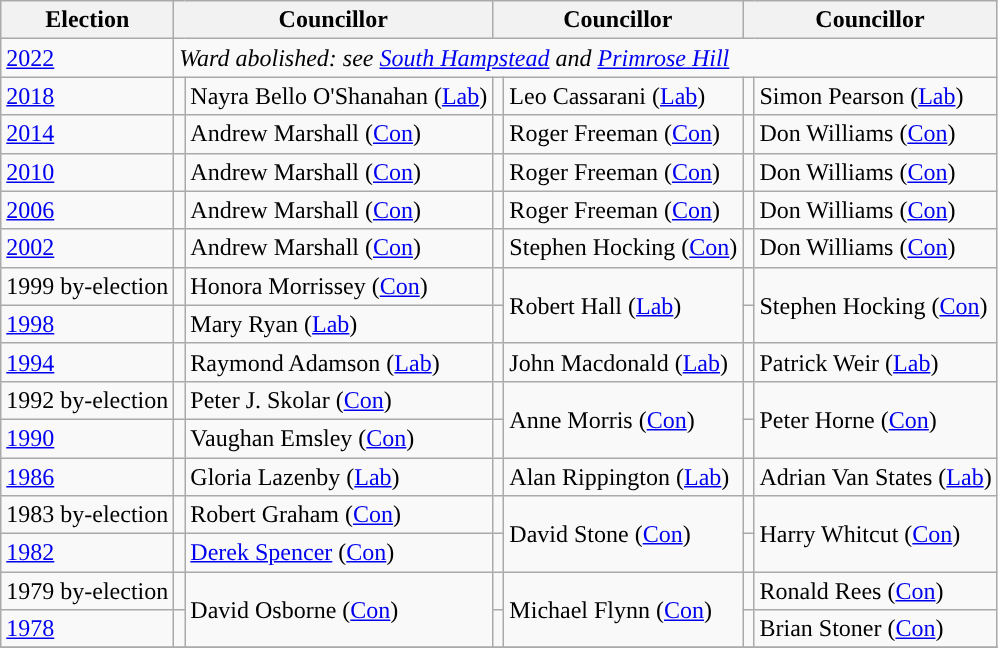<table class="wikitable">
<tr>
<th>Election</th>
<th colspan="2">Councillor</th>
<th colspan="2">Councillor</th>
<th colspan="2">Councillor</th>
</tr>
<tr>
<td><a href='#'>2022</a></td>
<td colspan="6"><em>Ward abolished: see <a href='#'>South Hampstead</a> and <a href='#'>Primrose Hill</a></em></td>
</tr>
<tr>
<td><a href='#'>2018</a></td>
<td style="background-color: "></td>
<td>Nayra Bello O'Shanahan (<a href='#'>Lab</a>)</td>
<td style="background-color: "></td>
<td>Leo Cassarani (<a href='#'>Lab</a>)</td>
<td style="background-color: "></td>
<td>Simon Pearson (<a href='#'>Lab</a>)</td>
</tr>
<tr>
<td><a href='#'>2014</a></td>
<td style="background-color: "></td>
<td>Andrew Marshall (<a href='#'>Con</a>)</td>
<td style="background-color: "></td>
<td>Roger Freeman (<a href='#'>Con</a>)</td>
<td style="background-color: "></td>
<td>Don Williams (<a href='#'>Con</a>)</td>
</tr>
<tr>
<td><a href='#'>2010</a></td>
<td style="background-color: "></td>
<td>Andrew Marshall (<a href='#'>Con</a>)</td>
<td style="background-color: "></td>
<td>Roger Freeman (<a href='#'>Con</a>)</td>
<td style="background-color: "></td>
<td>Don Williams (<a href='#'>Con</a>)</td>
</tr>
<tr>
<td><a href='#'>2006</a></td>
<td style="background-color: "></td>
<td>Andrew Marshall (<a href='#'>Con</a>)</td>
<td style="background-color: "></td>
<td>Roger Freeman (<a href='#'>Con</a>)</td>
<td style="background-color: "></td>
<td>Don Williams (<a href='#'>Con</a>)</td>
</tr>
<tr>
<td><a href='#'>2002</a></td>
<td style="background-color: "></td>
<td>Andrew Marshall (<a href='#'>Con</a>)</td>
<td style="background-color: "></td>
<td>Stephen Hocking (<a href='#'>Con</a>)</td>
<td style="background-color: "></td>
<td>Don Williams (<a href='#'>Con</a>)</td>
</tr>
<tr>
<td>1999 by-election</td>
<td style="background-color: "></td>
<td>Honora Morrissey (<a href='#'>Con</a>)</td>
<td style="background-color: "></td>
<td rowspan="2">Robert Hall (<a href='#'>Lab</a>)</td>
<td style="background-color: "></td>
<td rowspan="2">Stephen Hocking (<a href='#'>Con</a>)</td>
</tr>
<tr>
<td><a href='#'>1998</a></td>
<td style="background-color: "></td>
<td>Mary Ryan (<a href='#'>Lab</a>)</td>
<td style="background-color: "></td>
<td style="background-color: "></td>
</tr>
<tr>
<td><a href='#'>1994</a></td>
<td style="background-color: "></td>
<td>Raymond Adamson (<a href='#'>Lab</a>)</td>
<td style="background-color: "></td>
<td>John Macdonald (<a href='#'>Lab</a>)</td>
<td style="background-color: "></td>
<td>Patrick Weir (<a href='#'>Lab</a>)</td>
</tr>
<tr>
<td>1992 by-election</td>
<td style="background-color: "></td>
<td>Peter J. Skolar (<a href='#'>Con</a>)</td>
<td style="background-color: "></td>
<td rowspan="2">Anne Morris (<a href='#'>Con</a>)</td>
<td style="background-color: "></td>
<td rowspan="2">Peter Horne (<a href='#'>Con</a>)</td>
</tr>
<tr>
<td><a href='#'>1990</a></td>
<td style="background-color: "></td>
<td>Vaughan Emsley (<a href='#'>Con</a>)</td>
<td style="background-color: "></td>
<td style="background-color: "></td>
</tr>
<tr>
<td><a href='#'>1986</a></td>
<td style="background-color: "></td>
<td>Gloria Lazenby (<a href='#'>Lab</a>)</td>
<td style="background-color: "></td>
<td>Alan Rippington (<a href='#'>Lab</a>)</td>
<td style="background-color: "></td>
<td>Adrian Van States (<a href='#'>Lab</a>)</td>
</tr>
<tr>
<td>1983 by-election</td>
<td style="background-color: "></td>
<td>Robert Graham (<a href='#'>Con</a>)</td>
<td style="background-color: "></td>
<td rowspan="2">David Stone (<a href='#'>Con</a>)</td>
<td style="background-color: "></td>
<td rowspan="2">Harry Whitcut (<a href='#'>Con</a>)</td>
</tr>
<tr>
<td><a href='#'>1982</a></td>
<td style="background-color: "></td>
<td><a href='#'>Derek Spencer</a> (<a href='#'>Con</a>)</td>
<td style="background-color: "></td>
<td style="background-color: "></td>
</tr>
<tr>
<td>1979 by-election</td>
<td style="background-color: "></td>
<td rowspan="2">David Osborne (<a href='#'>Con</a>)</td>
<td style="background-color: "></td>
<td rowspan="2">Michael Flynn (<a href='#'>Con</a>)</td>
<td style="background-color: "></td>
<td>Ronald Rees (<a href='#'>Con</a>)</td>
</tr>
<tr>
<td><a href='#'>1978</a></td>
<td style="background-color: "></td>
<td style="background-color: "></td>
<td style="background-color: "></td>
<td>Brian Stoner (<a href='#'>Con</a>)</td>
</tr>
<tr>
</tr>
</table>
